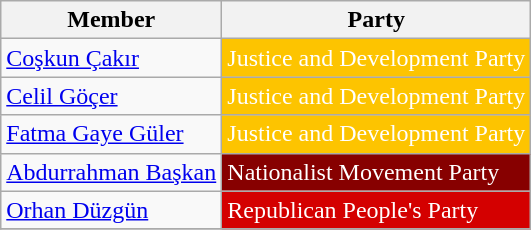<table class="wikitable">
<tr>
<th>Member</th>
<th>Party</th>
</tr>
<tr>
<td><a href='#'>Coşkun Çakır</a></td>
<td style="background:#FDC400; color:white">Justice and Development Party</td>
</tr>
<tr>
<td><a href='#'>Celil Göçer</a></td>
<td style="background:#FDC400; color:white">Justice and Development Party</td>
</tr>
<tr>
<td><a href='#'>Fatma Gaye Güler</a></td>
<td style="background:#FDC400; color:white">Justice and Development Party</td>
</tr>
<tr>
<td><a href='#'>Abdurrahman Başkan</a></td>
<td style="background:#870000; color:white">Nationalist Movement Party</td>
</tr>
<tr>
<td><a href='#'>Orhan Düzgün</a></td>
<td style="background:#D40000; color:white">Republican People's Party</td>
</tr>
<tr>
</tr>
</table>
